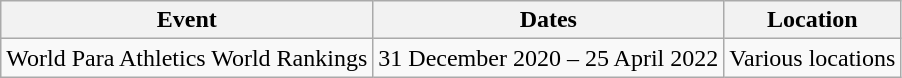<table class="wikitable">
<tr>
<th>Event</th>
<th>Dates</th>
<th>Location</th>
</tr>
<tr>
<td>World Para Athletics World Rankings</td>
<td>31 December 2020 – 25 April 2022</td>
<td>Various locations</td>
</tr>
</table>
